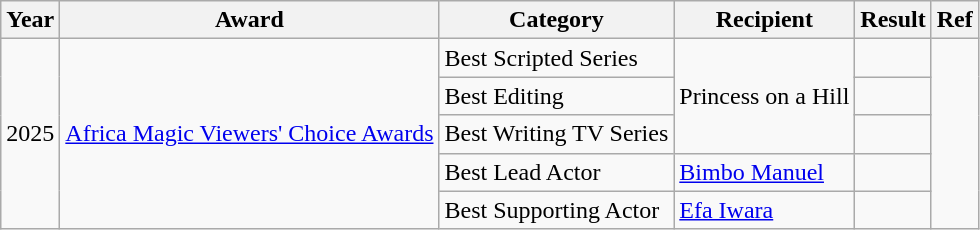<table class="wikitable">
<tr>
<th>Year</th>
<th>Award</th>
<th>Category</th>
<th>Recipient</th>
<th>Result</th>
<th>Ref</th>
</tr>
<tr>
<td rowspan="5">2025</td>
<td rowspan="5"><a href='#'>Africa Magic Viewers' Choice Awards</a></td>
<td>Best Scripted Series</td>
<td rowspan="3">Princess on a Hill</td>
<td></td>
<td rowspan="5"></td>
</tr>
<tr>
<td>Best Editing</td>
<td></td>
</tr>
<tr>
<td>Best Writing TV Series</td>
<td></td>
</tr>
<tr>
<td>Best Lead Actor</td>
<td><a href='#'>Bimbo Manuel</a></td>
<td></td>
</tr>
<tr>
<td>Best Supporting Actor</td>
<td><a href='#'>Efa Iwara</a></td>
<td></td>
</tr>
</table>
